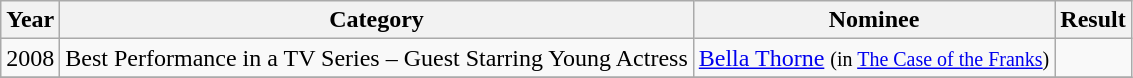<table class="wikitable">
<tr>
<th>Year</th>
<th>Category</th>
<th>Nominee</th>
<th>Result</th>
</tr>
<tr>
<td>2008</td>
<td>Best Performance in a TV Series – Guest Starring Young Actress</td>
<td><a href='#'>Bella Thorne</a> <small>(in <a href='#'>The Case of the Franks</a>)</small></td>
<td></td>
</tr>
<tr>
</tr>
</table>
